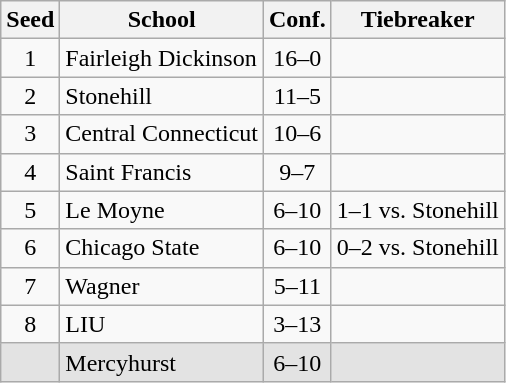<table class="wikitable" style="text-align:center">
<tr>
<th>Seed</th>
<th>School</th>
<th>Conf.</th>
<th>Tiebreaker</th>
</tr>
<tr>
<td>1</td>
<td align="left">Fairleigh Dickinson</td>
<td>16–0</td>
<td align="left"></td>
</tr>
<tr>
<td>2</td>
<td align="left">Stonehill</td>
<td>11–5</td>
<td align="left"></td>
</tr>
<tr>
<td>3</td>
<td align="left">Central Connecticut</td>
<td>10–6</td>
<td align="left"></td>
</tr>
<tr>
<td>4</td>
<td align="left">Saint Francis</td>
<td>9–7</td>
<td align="left"></td>
</tr>
<tr>
<td>5</td>
<td align="left">Le Moyne</td>
<td>6–10</td>
<td align="left">1–1 vs. Stonehill</td>
</tr>
<tr>
<td>6</td>
<td align="left">Chicago State</td>
<td>6–10</td>
<td align="left">0–2 vs. Stonehill</td>
</tr>
<tr>
<td>7</td>
<td align="left">Wagner</td>
<td>5–11</td>
<td align="left"></td>
</tr>
<tr>
<td>8</td>
<td align="left">LIU</td>
<td>3–13</td>
<td align="left"></td>
</tr>
<tr bgcolor=#e3e3e3>
<td></td>
<td align="left">Mercyhurst</td>
<td>6–10</td>
<td align="left"></td>
</tr>
</table>
